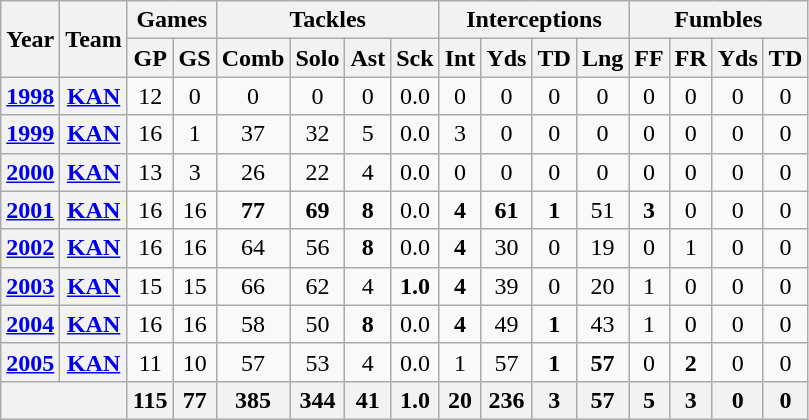<table class="wikitable" style="text-align:center">
<tr>
<th rowspan="2">Year</th>
<th rowspan="2">Team</th>
<th colspan="2">Games</th>
<th colspan="4">Tackles</th>
<th colspan="4">Interceptions</th>
<th colspan="4">Fumbles</th>
</tr>
<tr>
<th>GP</th>
<th>GS</th>
<th>Comb</th>
<th>Solo</th>
<th>Ast</th>
<th>Sck</th>
<th>Int</th>
<th>Yds</th>
<th>TD</th>
<th>Lng</th>
<th>FF</th>
<th>FR</th>
<th>Yds</th>
<th>TD</th>
</tr>
<tr>
<th><a href='#'>1998</a></th>
<th><a href='#'>KAN</a></th>
<td>12</td>
<td>0</td>
<td>0</td>
<td>0</td>
<td>0</td>
<td>0.0</td>
<td>0</td>
<td>0</td>
<td>0</td>
<td>0</td>
<td>0</td>
<td>0</td>
<td>0</td>
<td>0</td>
</tr>
<tr>
<th><a href='#'>1999</a></th>
<th><a href='#'>KAN</a></th>
<td>16</td>
<td>1</td>
<td>37</td>
<td>32</td>
<td>5</td>
<td>0.0</td>
<td>3</td>
<td>0</td>
<td>0</td>
<td>0</td>
<td>0</td>
<td>0</td>
<td>0</td>
<td>0</td>
</tr>
<tr>
<th><a href='#'>2000</a></th>
<th><a href='#'>KAN</a></th>
<td>13</td>
<td>3</td>
<td>26</td>
<td>22</td>
<td>4</td>
<td>0.0</td>
<td>0</td>
<td>0</td>
<td>0</td>
<td>0</td>
<td>0</td>
<td>0</td>
<td>0</td>
<td>0</td>
</tr>
<tr>
<th><a href='#'>2001</a></th>
<th><a href='#'>KAN</a></th>
<td>16</td>
<td>16</td>
<td><strong>77</strong></td>
<td><strong>69</strong></td>
<td><strong>8</strong></td>
<td>0.0</td>
<td><strong>4</strong></td>
<td><strong>61</strong></td>
<td><strong>1</strong></td>
<td>51</td>
<td><strong>3</strong></td>
<td>0</td>
<td>0</td>
<td>0</td>
</tr>
<tr>
<th><a href='#'>2002</a></th>
<th><a href='#'>KAN</a></th>
<td>16</td>
<td>16</td>
<td>64</td>
<td>56</td>
<td><strong>8</strong></td>
<td>0.0</td>
<td><strong>4</strong></td>
<td>30</td>
<td>0</td>
<td>19</td>
<td>0</td>
<td>1</td>
<td>0</td>
<td>0</td>
</tr>
<tr>
<th><a href='#'>2003</a></th>
<th><a href='#'>KAN</a></th>
<td>15</td>
<td>15</td>
<td>66</td>
<td>62</td>
<td>4</td>
<td><strong>1.0</strong></td>
<td><strong>4</strong></td>
<td>39</td>
<td>0</td>
<td>20</td>
<td>1</td>
<td>0</td>
<td>0</td>
<td>0</td>
</tr>
<tr>
<th><a href='#'>2004</a></th>
<th><a href='#'>KAN</a></th>
<td>16</td>
<td>16</td>
<td>58</td>
<td>50</td>
<td><strong>8</strong></td>
<td>0.0</td>
<td><strong>4</strong></td>
<td>49</td>
<td><strong>1</strong></td>
<td>43</td>
<td>1</td>
<td>0</td>
<td>0</td>
<td>0</td>
</tr>
<tr>
<th><a href='#'>2005</a></th>
<th><a href='#'>KAN</a></th>
<td>11</td>
<td>10</td>
<td>57</td>
<td>53</td>
<td>4</td>
<td>0.0</td>
<td>1</td>
<td>57</td>
<td><strong>1</strong></td>
<td><strong>57</strong></td>
<td>0</td>
<td><strong>2</strong></td>
<td>0</td>
<td>0</td>
</tr>
<tr>
<th colspan="2"></th>
<th>115</th>
<th>77</th>
<th>385</th>
<th>344</th>
<th>41</th>
<th>1.0</th>
<th>20</th>
<th>236</th>
<th>3</th>
<th>57</th>
<th>5</th>
<th>3</th>
<th>0</th>
<th>0</th>
</tr>
</table>
